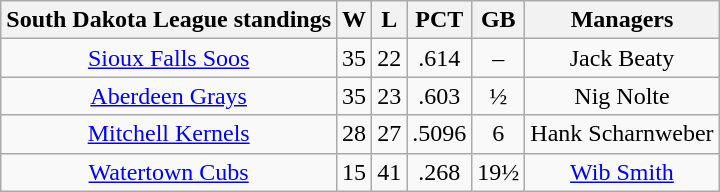<table class="wikitable">
<tr>
<th>South Dakota League standings</th>
<th>W</th>
<th>L</th>
<th>PCT</th>
<th>GB</th>
<th>Managers</th>
</tr>
<tr align=center>
<td><a href='#'>Sioux Falls Soos</a></td>
<td>35</td>
<td>22</td>
<td>.614</td>
<td>–</td>
<td>Jack Beaty</td>
</tr>
<tr align=center>
<td><a href='#'>Aberdeen Grays</a></td>
<td>35</td>
<td>23</td>
<td>.603</td>
<td>½</td>
<td>Nig Nolte</td>
</tr>
<tr align=center>
<td><a href='#'>Mitchell Kernels</a></td>
<td>28</td>
<td>27</td>
<td>.5096</td>
<td>6</td>
<td>Hank Scharnweber</td>
</tr>
<tr align=center>
<td><a href='#'>Watertown Cubs</a></td>
<td>15</td>
<td>41</td>
<td>.268</td>
<td>19½</td>
<td><a href='#'>Wib Smith</a></td>
</tr>
</table>
